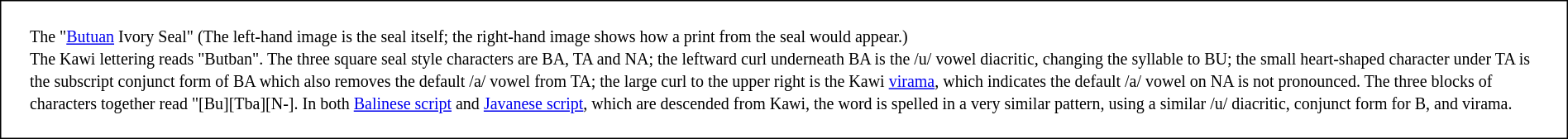<table style="border: 1px solid black; padding: 1em;">
<tr>
<td></td>
<td><small>The "<a href='#'>Butuan</a> Ivory Seal" (The left-hand image is the seal itself; the right-hand image shows how a print from the seal would appear.)<br>The Kawi lettering reads "Butban".  The three square seal style characters are BA, TA and NA; the leftward curl underneath BA is the /u/ vowel diacritic, changing the syllable to BU; the small heart-shaped character under TA is the subscript conjunct form of BA which also removes the default /a/ vowel from TA; the large curl to the upper right is the Kawi <a href='#'>virama</a>, which indicates the default /a/ vowel on NA is not pronounced. The three blocks of characters together read "[Bu][Tba][N-]. In both <a href='#'>Balinese script</a> and <a href='#'>Javanese script</a>, which are descended from Kawi, the word is spelled in a very similar pattern, using a similar /u/ diacritic, conjunct form for B, and virama. </small></td>
</tr>
</table>
